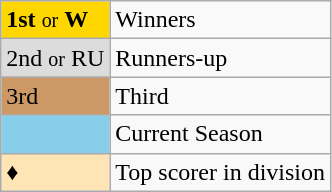<table class="wikitable" text-align:center">
<tr>
<td bgcolor=gold><strong>1st</strong> <small>or</small> <strong>W</strong></td>
<td>Winners</td>
</tr>
<tr>
<td bgcolor=#DCDCDC>2nd <small>or</small> RU</td>
<td>Runners-up</td>
</tr>
<tr>
<td bgcolor=#CC9966>3rd</td>
<td>Third</td>
</tr>
<tr>
<td bgcolor=#87ceeb></td>
<td>Current Season</td>
</tr>
<tr>
<td bgcolor=#FFE4B5>♦</td>
<td>Top scorer in division</td>
</tr>
</table>
